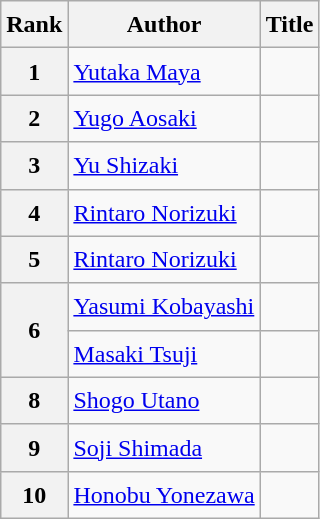<table class="wikitable sortable" style="font-size:1.00em; line-height:1.5em;">
<tr>
<th>Rank</th>
<th>Author</th>
<th>Title</th>
</tr>
<tr>
<th>1</th>
<td><a href='#'>Yutaka Maya</a></td>
<td></td>
</tr>
<tr>
<th>2</th>
<td><a href='#'>Yugo Aosaki</a></td>
<td></td>
</tr>
<tr>
<th>3</th>
<td><a href='#'>Yu Shizaki</a></td>
<td></td>
</tr>
<tr>
<th>4</th>
<td><a href='#'>Rintaro Norizuki</a></td>
<td></td>
</tr>
<tr>
<th>5</th>
<td><a href='#'>Rintaro Norizuki</a></td>
<td></td>
</tr>
<tr>
<th rowspan="2">6</th>
<td><a href='#'>Yasumi Kobayashi</a></td>
<td></td>
</tr>
<tr>
<td><a href='#'>Masaki Tsuji</a></td>
<td></td>
</tr>
<tr>
<th>8</th>
<td><a href='#'>Shogo Utano</a></td>
<td></td>
</tr>
<tr>
<th>9</th>
<td><a href='#'>Soji Shimada</a></td>
<td></td>
</tr>
<tr>
<th>10</th>
<td><a href='#'>Honobu Yonezawa</a></td>
<td></td>
</tr>
</table>
